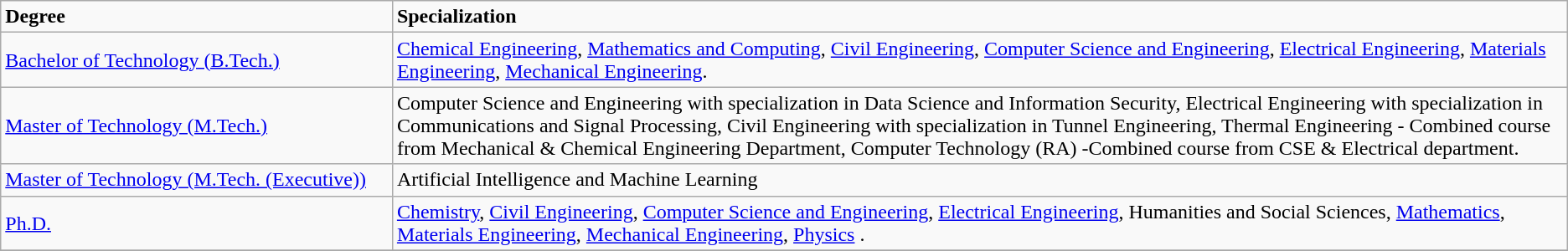<table class="wikitable">
<tr>
<td style="width:25%;"><strong>Degree</strong></td>
<td><strong>Specialization</strong></td>
</tr>
<tr>
<td style="width:25%;"><a href='#'>Bachelor of Technology (B.Tech.)</a></td>
<td><a href='#'>Chemical Engineering</a>, <a href='#'>Mathematics and Computing</a>, <a href='#'>Civil Engineering</a>, <a href='#'>Computer Science and Engineering</a>, <a href='#'>Electrical Engineering</a>, <a href='#'>Materials Engineering</a>, <a href='#'>Mechanical Engineering</a>.</td>
</tr>
<tr>
<td style="width:25%;"><a href='#'>Master of Technology (M.Tech.)</a></td>
<td>Computer Science and Engineering with specialization in Data Science and Information Security, Electrical Engineering with specialization in Communications and Signal Processing, Civil Engineering with specialization in Tunnel Engineering, Thermal Engineering - Combined course from Mechanical & Chemical Engineering Department, Computer Technology (RA) -Combined course from CSE & Electrical department.</td>
</tr>
<tr>
<td style="width:25%;"><a href='#'>Master of Technology (M.Tech. (Executive))</a></td>
<td>Artificial Intelligence and Machine Learning</td>
</tr>
<tr>
<td style="width:25%;"><a href='#'>Ph.D.</a></td>
<td><a href='#'>Chemistry</a>, <a href='#'>Civil Engineering</a>, <a href='#'>Computer Science and Engineering</a>, <a href='#'>Electrical Engineering</a>, Humanities and Social Sciences, <a href='#'>Mathematics</a>, <a href='#'>Materials Engineering</a>, <a href='#'>Mechanical Engineering</a>, <a href='#'>Physics</a> .</td>
</tr>
<tr>
</tr>
</table>
